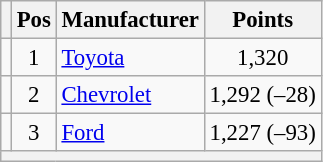<table class="wikitable" style="font-size: 95%;">
<tr>
<th></th>
<th>Pos</th>
<th>Manufacturer</th>
<th>Points</th>
</tr>
<tr>
<td align="left"></td>
<td style="text-align:center;">1</td>
<td><a href='#'>Toyota</a></td>
<td style="text-align:center;">1,320</td>
</tr>
<tr>
<td align="left"></td>
<td style="text-align:center;">2</td>
<td><a href='#'>Chevrolet</a></td>
<td style="text-align:center;">1,292 (–28)</td>
</tr>
<tr>
<td align="left"></td>
<td style="text-align:center;">3</td>
<td><a href='#'>Ford</a></td>
<td style="text-align:center;">1,227 (–93)</td>
</tr>
<tr class="sortbottom">
<th colspan="9"></th>
</tr>
</table>
